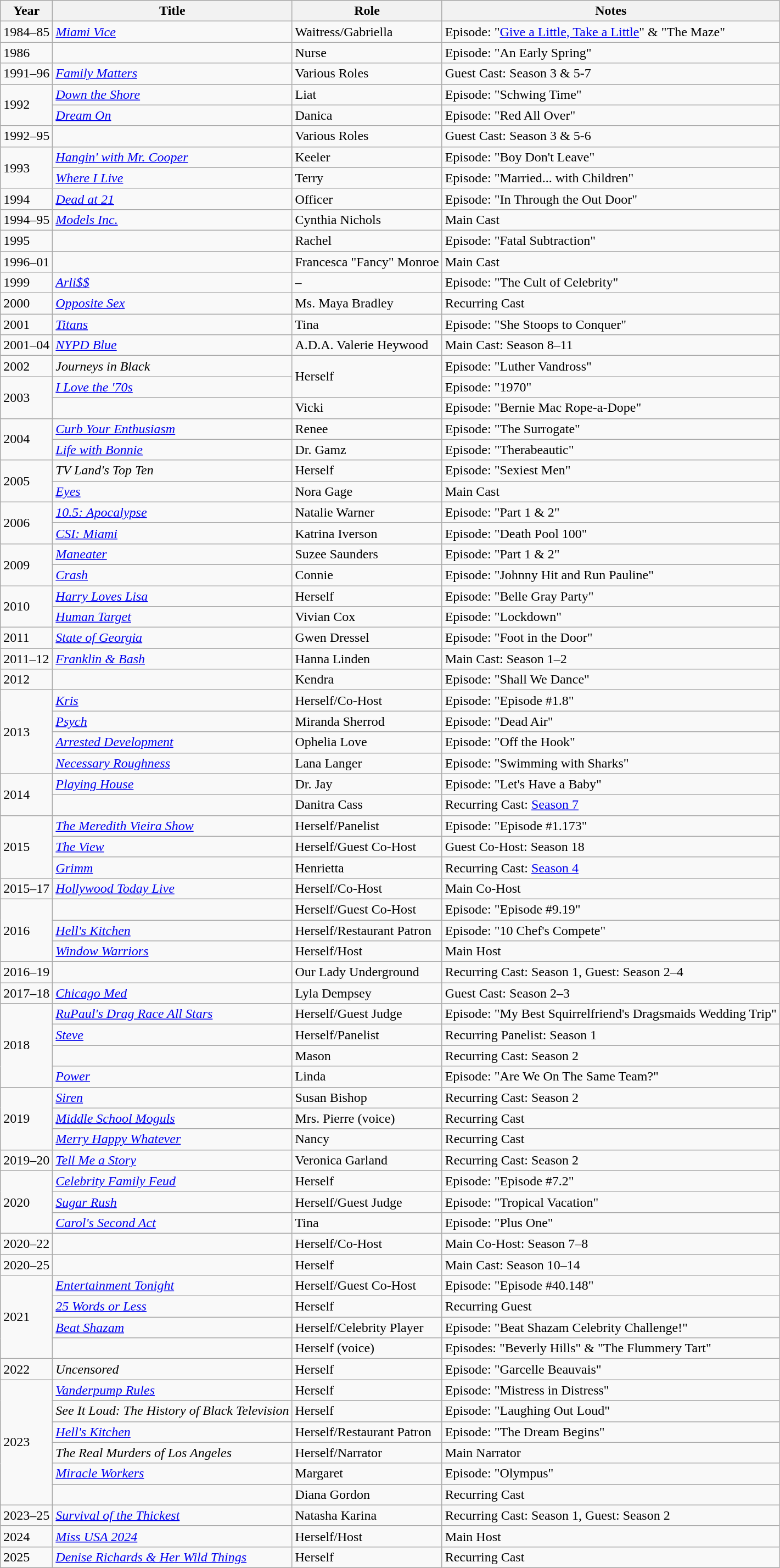<table class="wikitable sortable">
<tr>
<th>Year</th>
<th>Title</th>
<th>Role</th>
<th>Notes</th>
</tr>
<tr>
<td>1984–85</td>
<td><em><a href='#'>Miami Vice</a></em></td>
<td>Waitress/Gabriella</td>
<td>Episode: "<a href='#'>Give a Little, Take a Little</a>" & "The Maze"</td>
</tr>
<tr>
<td>1986</td>
<td><em></em></td>
<td>Nurse</td>
<td>Episode: "An Early Spring"</td>
</tr>
<tr>
<td>1991–96</td>
<td><em><a href='#'>Family Matters</a></em></td>
<td>Various Roles</td>
<td>Guest Cast: Season 3 & 5-7</td>
</tr>
<tr>
<td rowspan="2">1992</td>
<td><em><a href='#'>Down the Shore</a></em></td>
<td>Liat</td>
<td>Episode: "Schwing Time"</td>
</tr>
<tr>
<td><em><a href='#'>Dream On</a></em></td>
<td>Danica</td>
<td>Episode: "Red All Over"</td>
</tr>
<tr>
<td>1992–95</td>
<td><em></em></td>
<td>Various Roles</td>
<td>Guest Cast: Season 3 & 5-6</td>
</tr>
<tr>
<td rowspan="2">1993</td>
<td><em><a href='#'>Hangin' with Mr. Cooper</a></em></td>
<td>Keeler</td>
<td>Episode: "Boy Don't Leave"</td>
</tr>
<tr>
<td><em><a href='#'>Where I Live</a></em></td>
<td>Terry</td>
<td>Episode: "Married... with Children"</td>
</tr>
<tr>
<td>1994</td>
<td><em><a href='#'>Dead at 21</a></em></td>
<td>Officer</td>
<td>Episode: "In Through the Out Door"</td>
</tr>
<tr>
<td>1994–95</td>
<td><em><a href='#'>Models Inc.</a></em></td>
<td>Cynthia Nichols</td>
<td>Main Cast</td>
</tr>
<tr>
<td>1995</td>
<td><em></em></td>
<td>Rachel</td>
<td>Episode: "Fatal Subtraction"</td>
</tr>
<tr>
<td>1996–01</td>
<td><em></em></td>
<td>Francesca "Fancy" Monroe</td>
<td>Main Cast</td>
</tr>
<tr>
<td>1999</td>
<td><em><a href='#'>Arli$$</a></em></td>
<td>–</td>
<td>Episode: "The Cult of Celebrity"</td>
</tr>
<tr>
<td>2000</td>
<td><em><a href='#'>Opposite Sex</a></em></td>
<td>Ms. Maya Bradley</td>
<td>Recurring Cast</td>
</tr>
<tr>
<td>2001</td>
<td><em><a href='#'>Titans</a></em></td>
<td>Tina</td>
<td>Episode: "She Stoops to Conquer"</td>
</tr>
<tr>
<td>2001–04</td>
<td><em><a href='#'>NYPD Blue</a></em></td>
<td>A.D.A. Valerie Heywood</td>
<td>Main Cast: Season 8–11</td>
</tr>
<tr>
<td>2002</td>
<td><em>Journeys in Black</em></td>
<td rowspan="2">Herself</td>
<td>Episode: "Luther Vandross"</td>
</tr>
<tr>
<td rowspan="2">2003</td>
<td><em><a href='#'>I Love the '70s</a></em></td>
<td>Episode: "1970"</td>
</tr>
<tr>
<td><em></em></td>
<td>Vicki</td>
<td>Episode: "Bernie Mac Rope-a-Dope"</td>
</tr>
<tr>
<td rowspan="2">2004</td>
<td><em><a href='#'>Curb Your Enthusiasm</a></em></td>
<td>Renee</td>
<td>Episode: "The Surrogate"</td>
</tr>
<tr>
<td><em><a href='#'>Life with Bonnie</a></em></td>
<td>Dr. Gamz</td>
<td>Episode: "Therabeautic"</td>
</tr>
<tr>
<td rowspan="2">2005</td>
<td><em>TV Land's Top Ten</em></td>
<td>Herself</td>
<td>Episode: "Sexiest Men"</td>
</tr>
<tr>
<td><em><a href='#'>Eyes</a></em></td>
<td>Nora Gage</td>
<td>Main Cast</td>
</tr>
<tr>
<td rowspan="2">2006</td>
<td><em><a href='#'>10.5: Apocalypse</a></em></td>
<td>Natalie Warner</td>
<td>Episode: "Part 1 & 2"</td>
</tr>
<tr>
<td><em><a href='#'>CSI: Miami</a></em></td>
<td>Katrina Iverson</td>
<td>Episode: "Death Pool 100"</td>
</tr>
<tr>
<td rowspan="2">2009</td>
<td><em><a href='#'>Maneater</a></em></td>
<td>Suzee Saunders</td>
<td>Episode: "Part 1 & 2"</td>
</tr>
<tr>
<td><em><a href='#'>Crash</a></em></td>
<td>Connie</td>
<td>Episode: "Johnny Hit and Run Pauline"</td>
</tr>
<tr>
<td rowspan="2">2010</td>
<td><em><a href='#'>Harry Loves Lisa</a></em></td>
<td>Herself</td>
<td>Episode: "Belle Gray Party"</td>
</tr>
<tr>
<td><em><a href='#'>Human Target</a></em></td>
<td>Vivian Cox</td>
<td>Episode: "Lockdown"</td>
</tr>
<tr>
<td>2011</td>
<td><em><a href='#'>State of Georgia</a></em></td>
<td>Gwen Dressel</td>
<td>Episode: "Foot in the Door"</td>
</tr>
<tr>
<td>2011–12</td>
<td><em><a href='#'>Franklin & Bash</a></em></td>
<td>Hanna Linden</td>
<td>Main Cast: Season 1–2</td>
</tr>
<tr>
<td>2012</td>
<td><em></em></td>
<td>Kendra</td>
<td>Episode: "Shall We Dance"</td>
</tr>
<tr>
<td rowspan="4">2013</td>
<td><em><a href='#'>Kris</a></em></td>
<td>Herself/Co-Host</td>
<td>Episode: "Episode #1.8"</td>
</tr>
<tr>
<td><em><a href='#'>Psych</a></em></td>
<td>Miranda Sherrod</td>
<td>Episode: "Dead Air"</td>
</tr>
<tr>
<td><em><a href='#'>Arrested Development</a></em></td>
<td>Ophelia Love</td>
<td>Episode: "Off the Hook"</td>
</tr>
<tr>
<td><em><a href='#'>Necessary Roughness</a></em></td>
<td>Lana Langer</td>
<td>Episode: "Swimming with Sharks"</td>
</tr>
<tr>
<td rowspan="2">2014</td>
<td><em><a href='#'>Playing House</a></em></td>
<td>Dr. Jay</td>
<td>Episode: "Let's Have a Baby"</td>
</tr>
<tr>
<td><em></em></td>
<td>Danitra Cass</td>
<td>Recurring Cast: <a href='#'>Season 7</a></td>
</tr>
<tr>
<td rowspan="3">2015</td>
<td><em><a href='#'>The Meredith Vieira Show</a></em></td>
<td>Herself/Panelist</td>
<td>Episode: "Episode #1.173"</td>
</tr>
<tr>
<td><em><a href='#'>The View</a></em></td>
<td>Herself/Guest Co-Host</td>
<td>Guest Co-Host: Season 18</td>
</tr>
<tr>
<td><em><a href='#'>Grimm</a></em></td>
<td>Henrietta</td>
<td>Recurring Cast: <a href='#'>Season 4</a></td>
</tr>
<tr>
<td>2015–17</td>
<td><em><a href='#'>Hollywood Today Live</a></em></td>
<td>Herself/Co-Host</td>
<td>Main Co-Host</td>
</tr>
<tr>
<td rowspan="3">2016</td>
<td><em></em></td>
<td>Herself/Guest Co-Host</td>
<td>Episode: "Episode #9.19"</td>
</tr>
<tr>
<td><em><a href='#'>Hell's Kitchen</a></em></td>
<td>Herself/Restaurant Patron</td>
<td>Episode: "10 Chef's Compete"</td>
</tr>
<tr>
<td><em><a href='#'>Window Warriors</a></em></td>
<td>Herself/Host</td>
<td>Main Host</td>
</tr>
<tr>
<td>2016–19</td>
<td><em></em></td>
<td>Our Lady Underground</td>
<td>Recurring Cast: Season 1, Guest: Season 2–4</td>
</tr>
<tr>
<td>2017–18</td>
<td><em><a href='#'>Chicago Med</a></em></td>
<td>Lyla Dempsey</td>
<td>Guest Cast: Season 2–3</td>
</tr>
<tr>
<td rowspan="4">2018</td>
<td><em><a href='#'>RuPaul's Drag Race All Stars</a></em></td>
<td>Herself/Guest Judge</td>
<td>Episode: "My Best Squirrelfriend's Dragsmaids Wedding Trip"</td>
</tr>
<tr>
<td><em><a href='#'>Steve</a></em></td>
<td>Herself/Panelist</td>
<td>Recurring Panelist: Season 1</td>
</tr>
<tr>
<td><em></em></td>
<td>Mason</td>
<td>Recurring Cast: Season 2</td>
</tr>
<tr>
<td><em><a href='#'>Power</a></em></td>
<td>Linda</td>
<td>Episode: "Are We On The Same Team?"</td>
</tr>
<tr>
<td rowspan="3">2019</td>
<td><em><a href='#'>Siren</a></em></td>
<td>Susan Bishop</td>
<td>Recurring Cast: Season 2</td>
</tr>
<tr>
<td><em><a href='#'>Middle School Moguls</a></em></td>
<td>Mrs. Pierre (voice)</td>
<td>Recurring Cast</td>
</tr>
<tr>
<td><em><a href='#'>Merry Happy Whatever</a></em></td>
<td>Nancy</td>
<td>Recurring Cast</td>
</tr>
<tr>
<td>2019–20</td>
<td><em><a href='#'>Tell Me a Story</a></em></td>
<td>Veronica Garland</td>
<td>Recurring Cast: Season 2</td>
</tr>
<tr>
<td rowspan="3">2020</td>
<td><em><a href='#'>Celebrity Family Feud</a></em></td>
<td>Herself</td>
<td>Episode: "Episode #7.2"</td>
</tr>
<tr>
<td><em><a href='#'>Sugar Rush</a></em></td>
<td>Herself/Guest Judge</td>
<td>Episode: "Tropical Vacation"</td>
</tr>
<tr>
<td><em><a href='#'>Carol's Second Act</a></em></td>
<td>Tina</td>
<td>Episode: "Plus One"</td>
</tr>
<tr>
<td>2020–22</td>
<td><em></em></td>
<td>Herself/Co-Host</td>
<td>Main Co-Host: Season 7–8</td>
</tr>
<tr>
<td>2020–25</td>
<td><em></em></td>
<td>Herself</td>
<td>Main Cast: Season 10–14</td>
</tr>
<tr>
<td rowspan="4">2021</td>
<td><em><a href='#'>Entertainment Tonight</a></em></td>
<td>Herself/Guest Co-Host</td>
<td>Episode: "Episode #40.148"</td>
</tr>
<tr>
<td><em><a href='#'>25 Words or Less</a></em></td>
<td>Herself</td>
<td>Recurring Guest</td>
</tr>
<tr>
<td><em><a href='#'>Beat Shazam</a></em></td>
<td>Herself/Celebrity Player</td>
<td>Episode: "Beat Shazam Celebrity Challenge!"</td>
</tr>
<tr>
<td><em></em></td>
<td>Herself (voice)</td>
<td>Episodes: "Beverly Hills" & "The Flummery Tart"</td>
</tr>
<tr>
<td>2022</td>
<td><em>Uncensored</em></td>
<td>Herself</td>
<td>Episode: "Garcelle Beauvais"</td>
</tr>
<tr>
<td rowspan="6">2023</td>
<td><em><a href='#'>Vanderpump Rules</a></em></td>
<td>Herself</td>
<td>Episode: "Mistress in Distress"</td>
</tr>
<tr>
<td><em>See It Loud: The History of Black Television</em></td>
<td>Herself</td>
<td>Episode: "Laughing Out Loud"</td>
</tr>
<tr>
<td><em><a href='#'>Hell's Kitchen</a></em></td>
<td>Herself/Restaurant Patron</td>
<td>Episode: "The Dream Begins"</td>
</tr>
<tr>
<td><em>The Real Murders of Los Angeles</em></td>
<td>Herself/Narrator</td>
<td>Main Narrator</td>
</tr>
<tr>
<td><em><a href='#'>Miracle Workers</a></em></td>
<td>Margaret</td>
<td>Episode: "Olympus"</td>
</tr>
<tr>
<td><em></em></td>
<td>Diana Gordon</td>
<td>Recurring Cast</td>
</tr>
<tr>
<td>2023–25</td>
<td><em><a href='#'>Survival of the Thickest</a></em></td>
<td>Natasha Karina</td>
<td>Recurring Cast: Season 1, Guest: Season 2</td>
</tr>
<tr>
<td>2024</td>
<td><em><a href='#'>Miss USA 2024</a></em></td>
<td>Herself/Host</td>
<td>Main Host</td>
</tr>
<tr>
<td>2025</td>
<td><em><a href='#'>Denise Richards & Her Wild Things</a></em></td>
<td>Herself</td>
<td>Recurring Cast</td>
</tr>
</table>
